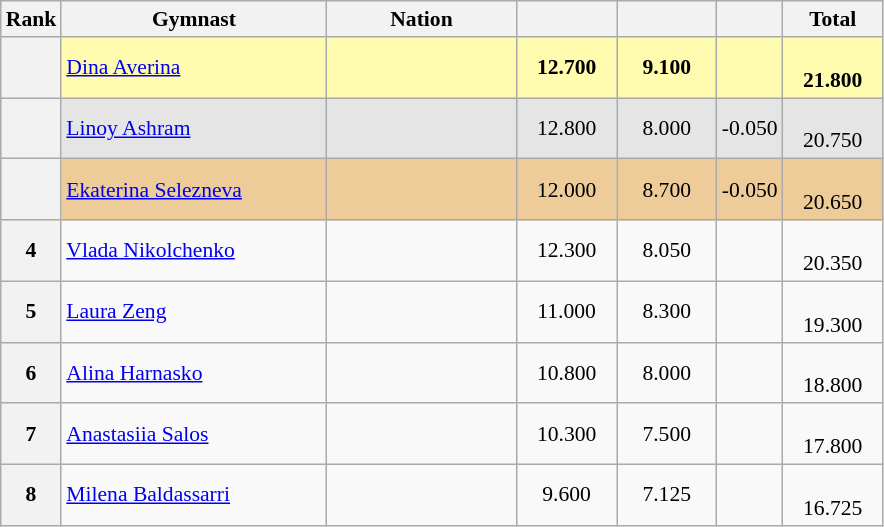<table class="wikitable sortable" style="text-align:center; font-size:90%">
<tr>
<th scope="col" style="width:20px;">Rank</th>
<th ! scope="col" style="width:170px;">Gymnast</th>
<th ! scope="col" style="width:120px;">Nation</th>
<th ! scope="col" style="width:60px;"></th>
<th ! scope="col" style="width:60px;"></th>
<th ! scope="col" style="width:30px;"></th>
<th ! scope="col" style="width:60px;">Total</th>
</tr>
<tr bgcolor=fffcaf>
<th scope=row></th>
<td align=left><a href='#'>Dina Averina</a></td>
<td style="text-align:left;"></td>
<td><strong>12.700</strong></td>
<td><strong>9.100</strong></td>
<td></td>
<td><br><strong>21.800</strong></td>
</tr>
<tr bgcolor=e5e5e5>
<th scope=row></th>
<td align=left><a href='#'>Linoy Ashram</a></td>
<td style="text-align:left;"></td>
<td>12.800</td>
<td>8.000</td>
<td>-0.050</td>
<td><br>20.750</td>
</tr>
<tr bgcolor=eecc99>
<th scope=row></th>
<td align=left><a href='#'>Ekaterina Selezneva</a></td>
<td style="text-align:left;"></td>
<td>12.000</td>
<td>8.700</td>
<td>-0.050</td>
<td><br>20.650</td>
</tr>
<tr>
<th scope=row>4</th>
<td align=left><a href='#'>Vlada Nikolchenko</a></td>
<td style="text-align:left;"></td>
<td>12.300</td>
<td>8.050</td>
<td></td>
<td><br>20.350</td>
</tr>
<tr>
<th scope=row>5</th>
<td align=left><a href='#'>Laura Zeng</a></td>
<td style="text-align:left;"></td>
<td>11.000</td>
<td>8.300</td>
<td></td>
<td><br>19.300</td>
</tr>
<tr>
<th scope=row>6</th>
<td align=left><a href='#'>Alina Harnasko</a></td>
<td style="text-align:left;"></td>
<td>10.800</td>
<td>8.000</td>
<td></td>
<td><br>18.800</td>
</tr>
<tr>
<th scope=row>7</th>
<td align=left><a href='#'>Anastasiia Salos</a></td>
<td style="text-align:left;"></td>
<td>10.300</td>
<td>7.500</td>
<td></td>
<td><br>17.800</td>
</tr>
<tr>
<th scope=row>8</th>
<td align=left><a href='#'>Milena Baldassarri</a></td>
<td style="text-align:left;"></td>
<td>9.600</td>
<td>7.125</td>
<td></td>
<td><br>16.725</td>
</tr>
</table>
